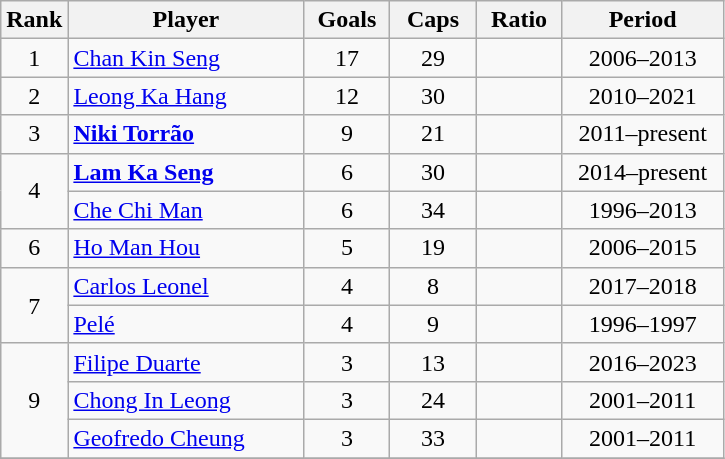<table class="wikitable sortable" style="text-align:center;">
<tr>
<th width=30px>Rank</th>
<th style="width:150px;">Player</th>
<th width=50px>Goals</th>
<th width=50px>Caps</th>
<th width=50px>Ratio</th>
<th style="width:100px;">Period</th>
</tr>
<tr>
<td>1</td>
<td style="text-align:left;"><a href='#'>Chan Kin Seng</a></td>
<td>17</td>
<td>29</td>
<td></td>
<td>2006–2013</td>
</tr>
<tr>
<td>2</td>
<td style="text-align:left;"><a href='#'>Leong Ka Hang</a></td>
<td>12</td>
<td>30</td>
<td></td>
<td>2010–2021</td>
</tr>
<tr>
<td>3</td>
<td style="text-align:left;"><strong><a href='#'>Niki Torrão</a></strong></td>
<td>9</td>
<td>21</td>
<td></td>
<td>2011–present</td>
</tr>
<tr>
<td rowspan=2>4</td>
<td style="text-align:left;"><strong><a href='#'>Lam Ka Seng</a></strong></td>
<td>6</td>
<td>30</td>
<td></td>
<td>2014–present</td>
</tr>
<tr>
<td style="text-align:left;"><a href='#'>Che Chi Man</a></td>
<td>6</td>
<td>34</td>
<td></td>
<td>1996–2013</td>
</tr>
<tr>
<td>6</td>
<td style="text-align:left;"><a href='#'>Ho Man Hou</a></td>
<td>5</td>
<td>19</td>
<td></td>
<td>2006–2015</td>
</tr>
<tr>
<td rowspan=2>7</td>
<td style="text-align:left;"><a href='#'>Carlos Leonel</a></td>
<td>4</td>
<td>8</td>
<td></td>
<td>2017–2018</td>
</tr>
<tr>
<td style="text-align:left;"><a href='#'>Pelé</a></td>
<td>4</td>
<td>9</td>
<td></td>
<td>1996–1997</td>
</tr>
<tr>
<td rowspan=3>9</td>
<td style="text-align:left;"><a href='#'>Filipe Duarte</a></td>
<td>3</td>
<td>13</td>
<td></td>
<td>2016–2023</td>
</tr>
<tr>
<td style="text-align:left;"><a href='#'>Chong In Leong</a></td>
<td>3</td>
<td>24</td>
<td></td>
<td>2001–2011</td>
</tr>
<tr>
<td style="text-align:left;"><a href='#'>Geofredo Cheung</a></td>
<td>3</td>
<td>33</td>
<td></td>
<td>2001–2011</td>
</tr>
<tr>
</tr>
</table>
